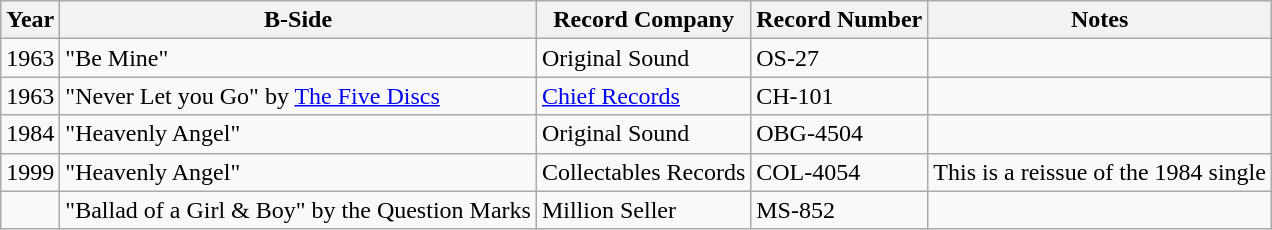<table class="wikitable">
<tr>
<th>Year</th>
<th>B-Side</th>
<th>Record Company</th>
<th>Record Number</th>
<th>Notes</th>
</tr>
<tr>
<td>1963</td>
<td>"Be Mine"</td>
<td>Original Sound</td>
<td>OS-27</td>
<td></td>
</tr>
<tr>
<td>1963</td>
<td>"Never Let you Go" by <a href='#'>The Five Discs</a></td>
<td><a href='#'>Chief Records</a></td>
<td>CH-101</td>
<td></td>
</tr>
<tr>
<td>1984</td>
<td>"Heavenly Angel"</td>
<td>Original Sound</td>
<td>OBG-4504</td>
<td></td>
</tr>
<tr>
<td>1999</td>
<td>"Heavenly Angel"</td>
<td>Collectables Records</td>
<td>COL-4054</td>
<td>This is a reissue of the 1984 single</td>
</tr>
<tr>
<td></td>
<td>"Ballad of a Girl & Boy" by the Question Marks</td>
<td>Million Seller</td>
<td>MS-852</td>
<td></td>
</tr>
</table>
